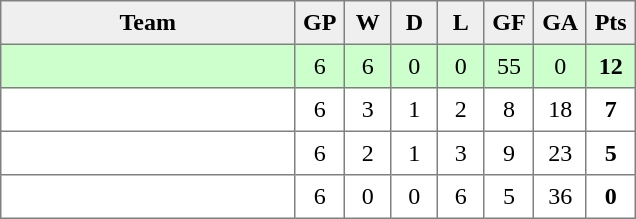<table style=border-collapse:collapse border=1 cellspacing=0 cellpadding=5>
<tr align=center bgcolor=#efefef>
<th width=185>Team</th>
<th width=20>GP</th>
<th width=20>W</th>
<th width=20>D</th>
<th width=20>L</th>
<th width=20>GF</th>
<th width=20>GA</th>
<th width=20>Pts</th>
</tr>
<tr bgcolor=#ccffcc align=center>
<td style="text-align:left;"></td>
<td>6</td>
<td>6</td>
<td>0</td>
<td>0</td>
<td>55</td>
<td>0</td>
<td><strong>12</strong></td>
</tr>
<tr align=center>
<td style="text-align:left;"></td>
<td>6</td>
<td>3</td>
<td>1</td>
<td>2</td>
<td>8</td>
<td>18</td>
<td><strong>7</strong></td>
</tr>
<tr align=center>
<td style="text-align:left;"></td>
<td>6</td>
<td>2</td>
<td>1</td>
<td>3</td>
<td>9</td>
<td>23</td>
<td><strong>5</strong></td>
</tr>
<tr align=center>
<td style="text-align:left;"></td>
<td>6</td>
<td>0</td>
<td>0</td>
<td>6</td>
<td>5</td>
<td>36</td>
<td><strong>0</strong></td>
</tr>
</table>
